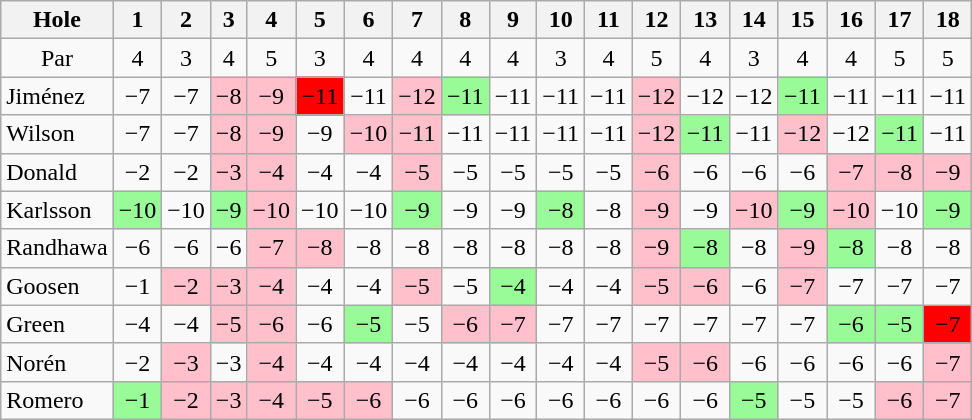<table class="wikitable" style="text-align:center">
<tr>
<th>Hole</th>
<th>1</th>
<th>2</th>
<th>3</th>
<th>4</th>
<th>5</th>
<th>6</th>
<th>7</th>
<th>8</th>
<th>9</th>
<th>10</th>
<th>11</th>
<th>12</th>
<th>13</th>
<th>14</th>
<th>15</th>
<th>16</th>
<th>17</th>
<th>18</th>
</tr>
<tr>
<td>Par</td>
<td>4</td>
<td>3</td>
<td>4</td>
<td>5</td>
<td>3</td>
<td>4</td>
<td>4</td>
<td>4</td>
<td>4</td>
<td>3</td>
<td>4</td>
<td>5</td>
<td>4</td>
<td>3</td>
<td>4</td>
<td>4</td>
<td>5</td>
<td>5</td>
</tr>
<tr>
<td align=left> Jiménez</td>
<td>−7</td>
<td>−7</td>
<td style="background: Pink;">−8</td>
<td style="background: Pink;">−9</td>
<td style="background: Red;">−11</td>
<td>−11</td>
<td style="background: Pink;">−12</td>
<td style="background: PaleGreen;">−11</td>
<td>−11</td>
<td>−11</td>
<td>−11</td>
<td style="background: Pink;">−12</td>
<td>−12</td>
<td>−12</td>
<td style="background: PaleGreen;">−11</td>
<td>−11</td>
<td>−11</td>
<td>−11</td>
</tr>
<tr>
<td align=left> Wilson</td>
<td>−7</td>
<td>−7</td>
<td style="background: Pink;">−8</td>
<td style="background: Pink;">−9</td>
<td>−9</td>
<td style="background: Pink;">−10</td>
<td style="background: Pink;">−11</td>
<td>−11</td>
<td>−11</td>
<td>−11</td>
<td>−11</td>
<td style="background: Pink;">−12</td>
<td style="background: PaleGreen;">−11</td>
<td>−11</td>
<td style="background: Pink;">−12</td>
<td>−12</td>
<td style="background: PaleGreen;">−11</td>
<td>−11</td>
</tr>
<tr>
<td align=left> Donald</td>
<td>−2</td>
<td>−2</td>
<td style="background: Pink;">−3</td>
<td style="background: Pink;">−4</td>
<td>−4</td>
<td>−4</td>
<td style="background: Pink;">−5</td>
<td>−5</td>
<td>−5</td>
<td>−5</td>
<td>−5</td>
<td style="background: Pink;">−6</td>
<td>−6</td>
<td>−6</td>
<td>−6</td>
<td style="background: Pink;">−7</td>
<td style="background: Pink;">−8</td>
<td style="background: Pink;">−9</td>
</tr>
<tr>
<td align=left> Karlsson</td>
<td style="background: PaleGreen;">−10</td>
<td>−10</td>
<td style="background: PaleGreen;">−9</td>
<td style="background: Pink;">−10</td>
<td>−10</td>
<td>−10</td>
<td style="background: PaleGreen;">−9</td>
<td>−9</td>
<td>−9</td>
<td style="background: PaleGreen;">−8</td>
<td>−8</td>
<td style="background: Pink;">−9</td>
<td>−9</td>
<td style="background: Pink;">−10</td>
<td style="background: PaleGreen;">−9</td>
<td style="background: Pink;">−10</td>
<td>−10</td>
<td style="background: PaleGreen;">−9</td>
</tr>
<tr>
<td align=left> Randhawa</td>
<td>−6</td>
<td>−6</td>
<td>−6</td>
<td style="background: Pink;">−7</td>
<td style="background: Pink;">−8</td>
<td>−8</td>
<td>−8</td>
<td>−8</td>
<td>−8</td>
<td>−8</td>
<td>−8</td>
<td style="background: Pink;">−9</td>
<td style="background: PaleGreen;">−8</td>
<td>−8</td>
<td style="background: Pink;">−9</td>
<td style="background: PaleGreen;">−8</td>
<td>−8</td>
<td>−8</td>
</tr>
<tr>
<td align=left> Goosen</td>
<td>−1</td>
<td style="background: Pink;">−2</td>
<td style="background: Pink;">−3</td>
<td style="background: Pink;">−4</td>
<td>−4</td>
<td>−4</td>
<td style="background: Pink;">−5</td>
<td>−5</td>
<td style="background: PaleGreen;">−4</td>
<td>−4</td>
<td>−4</td>
<td style="background: Pink;">−5</td>
<td style="background: Pink;">−6</td>
<td>−6</td>
<td style="background: Pink;">−7</td>
<td>−7</td>
<td>−7</td>
<td>−7</td>
</tr>
<tr>
<td align=left> Green</td>
<td>−4</td>
<td>−4</td>
<td style="background: Pink;">−5</td>
<td style="background: Pink;">−6</td>
<td>−6</td>
<td style="background: PaleGreen;">−5</td>
<td>−5</td>
<td style="background: Pink;">−6</td>
<td style="background: Pink;">−7</td>
<td>−7</td>
<td>−7</td>
<td>−7</td>
<td>−7</td>
<td>−7</td>
<td>−7</td>
<td style="background: PaleGreen;">−6</td>
<td style="background: PaleGreen;">−5</td>
<td style="background: Red;">−7</td>
</tr>
<tr>
<td align=left> Norén</td>
<td>−2</td>
<td style="background: Pink;">−3</td>
<td>−3</td>
<td style="background: Pink;">−4</td>
<td>−4</td>
<td>−4</td>
<td>−4</td>
<td>−4</td>
<td>−4</td>
<td>−4</td>
<td>−4</td>
<td style="background: Pink;">−5</td>
<td style="background: Pink;">−6</td>
<td>−6</td>
<td>−6</td>
<td>−6</td>
<td>−6</td>
<td style="background: Pink;">−7</td>
</tr>
<tr>
<td align=left> Romero</td>
<td style="background: PaleGreen;">−1</td>
<td style="background: Pink;">−2</td>
<td style="background: Pink;">−3</td>
<td style="background: Pink;">−4</td>
<td style="background: Pink;">−5</td>
<td style="background: Pink;">−6</td>
<td>−6</td>
<td>−6</td>
<td>−6</td>
<td>−6</td>
<td>−6</td>
<td>−6</td>
<td>−6</td>
<td style="background: PaleGreen;">−5</td>
<td>−5</td>
<td>−5</td>
<td style="background: Pink;">−6</td>
<td style="background: Pink;">−7</td>
</tr>
</table>
